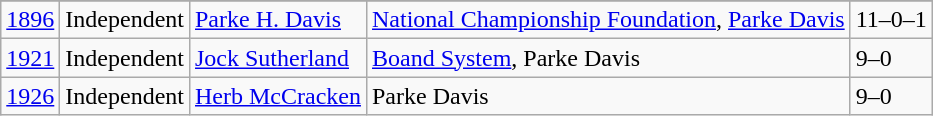<table class="wikitable">
<tr>
</tr>
<tr>
<td><a href='#'>1896</a></td>
<td>Independent</td>
<td><a href='#'>Parke H. Davis</a></td>
<td><a href='#'>National Championship Foundation</a>, <a href='#'>Parke Davis</a></td>
<td>11–0–1</td>
</tr>
<tr>
<td><a href='#'>1921</a></td>
<td>Independent</td>
<td><a href='#'>Jock Sutherland</a></td>
<td><a href='#'>Boand System</a>, Parke Davis</td>
<td>9–0</td>
</tr>
<tr>
<td><a href='#'>1926</a></td>
<td>Independent</td>
<td><a href='#'>Herb McCracken</a></td>
<td>Parke Davis</td>
<td>9–0</td>
</tr>
</table>
